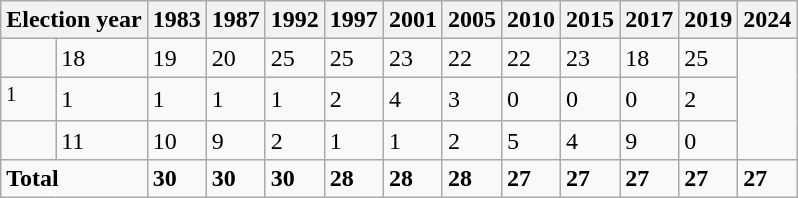<table class="wikitable">
<tr>
<th colspan=2>Election year</th>
<th>1983</th>
<th>1987</th>
<th>1992</th>
<th>1997</th>
<th>2001</th>
<th>2005</th>
<th>2010</th>
<th>2015</th>
<th>2017</th>
<th>2019</th>
<th>2024</th>
</tr>
<tr>
<td></td>
<td>18</td>
<td>19</td>
<td>20</td>
<td>25</td>
<td>25</td>
<td>23</td>
<td>22</td>
<td>22</td>
<td>23</td>
<td>18</td>
<td>25</td>
</tr>
<tr>
<td><sup>1</sup></td>
<td>1</td>
<td>1</td>
<td>1</td>
<td>1</td>
<td>2</td>
<td>4</td>
<td>3</td>
<td>0</td>
<td>0</td>
<td>0</td>
<td>2</td>
</tr>
<tr>
<td></td>
<td>11</td>
<td>10</td>
<td>9</td>
<td>2</td>
<td>1</td>
<td>1</td>
<td>2</td>
<td>5</td>
<td>4</td>
<td>9</td>
<td>0</td>
</tr>
<tr>
<td colspan=2><strong>Total</strong></td>
<td><strong>30</strong></td>
<td><strong>30</strong></td>
<td><strong>30</strong></td>
<td><strong>28</strong></td>
<td><strong>28</strong></td>
<td><strong>28</strong></td>
<td><strong>27</strong></td>
<td><strong>27</strong></td>
<td><strong>27</strong></td>
<td><strong>27</strong></td>
<td><strong>27</strong></td>
</tr>
</table>
